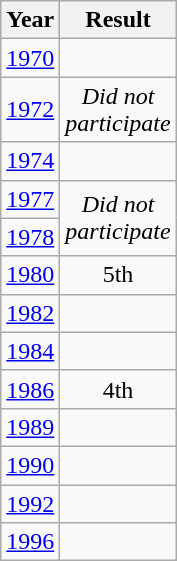<table class="wikitable" style="text-align:center">
<tr>
<th>Year</th>
<th>Result</th>
</tr>
<tr>
<td><a href='#'>1970</a></td>
<td></td>
</tr>
<tr>
<td><a href='#'>1972</a></td>
<td><em>Did not<br>participate</em></td>
</tr>
<tr>
<td><a href='#'>1974</a></td>
<td></td>
</tr>
<tr>
<td><a href='#'>1977</a></td>
<td rowspan=2><em>Did not<br>participate</em></td>
</tr>
<tr>
<td><a href='#'>1978</a></td>
</tr>
<tr>
<td><a href='#'>1980</a></td>
<td>5th</td>
</tr>
<tr>
<td><a href='#'>1982</a></td>
<td></td>
</tr>
<tr>
<td><a href='#'>1984</a></td>
<td></td>
</tr>
<tr>
<td><a href='#'>1986</a></td>
<td>4th</td>
</tr>
<tr>
<td><a href='#'>1989</a></td>
<td></td>
</tr>
<tr>
<td><a href='#'>1990</a></td>
<td></td>
</tr>
<tr>
<td><a href='#'>1992</a></td>
<td></td>
</tr>
<tr>
<td><a href='#'>1996</a></td>
<td></td>
</tr>
</table>
